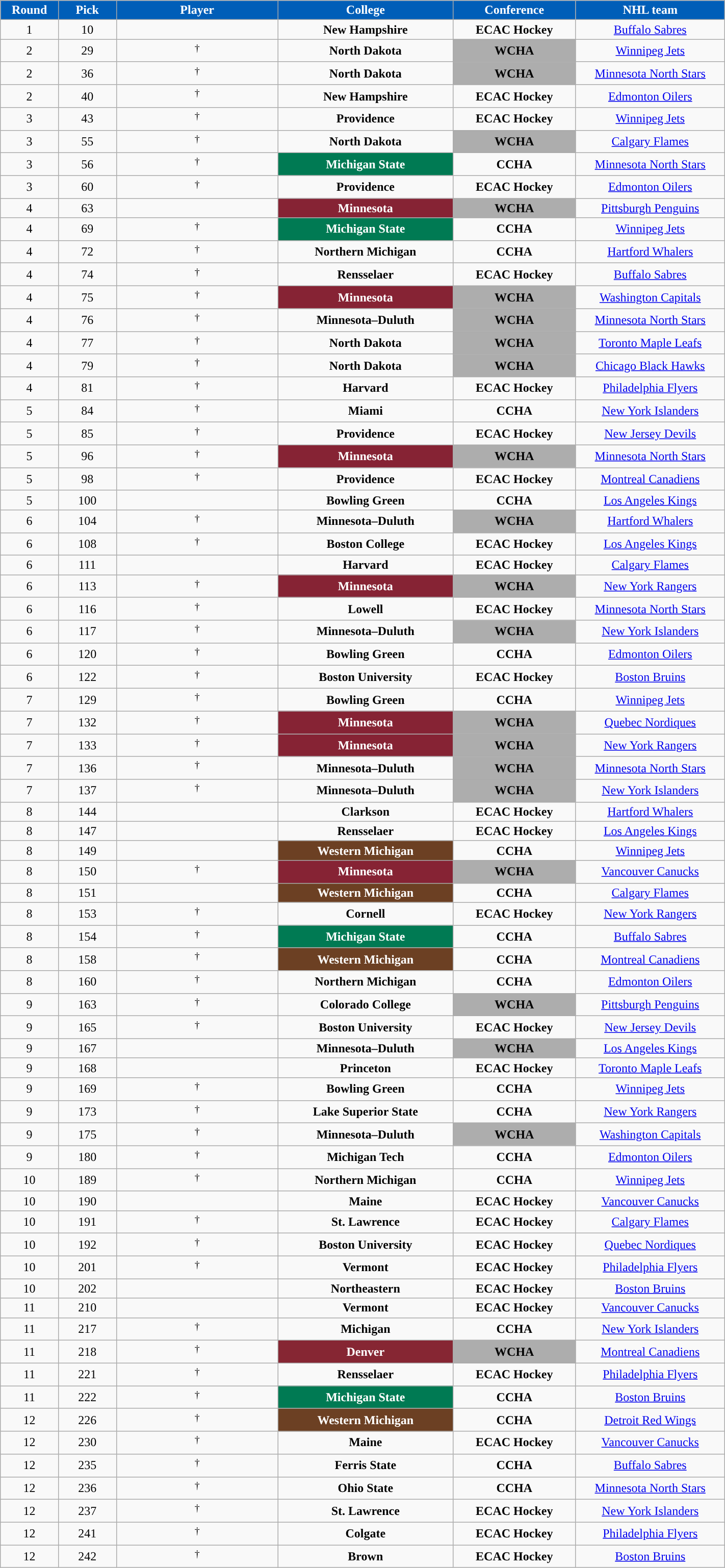<table class="wikitable sortable" width="75%">
<tr>
<th style="color:white; background-color:#005EB8; width: 4em;">Round</th>
<th style="color:white; background-color:#005EB8; width: 4em;">Pick</th>
<th style="color:white; background-color:#005EB8; width: 12em;">Player</th>
<th style="color:white; background-color:#005EB8; width: 13em;">College</th>
<th style="color:white; background-color:#005EB8; width: 9em;">Conference</th>
<th style="color:white; background-color:#005EB8; width: 11em;">NHL team</th>
</tr>
<tr align="center" bgcolor="">
<td>1</td>
<td>10</td>
<td></td>
<td><strong>New Hampshire</strong></td>
<td><strong>ECAC Hockey</strong></td>
<td><a href='#'>Buffalo Sabres</a></td>
</tr>
<tr align="center" bgcolor="">
<td>2</td>
<td>29</td>
<td> <sup>†</sup></td>
<td><strong>North Dakota</strong></td>
<td style="color:black; background:#ADADAD; "><strong>WCHA</strong></td>
<td><a href='#'>Winnipeg Jets</a></td>
</tr>
<tr align="center" bgcolor="">
<td>2</td>
<td>36</td>
<td> <sup>†</sup></td>
<td><strong>North Dakota</strong></td>
<td style="color:black; background:#ADADAD; "><strong>WCHA</strong></td>
<td><a href='#'>Minnesota North Stars</a></td>
</tr>
<tr align="center" bgcolor="">
<td>2</td>
<td>40</td>
<td> <sup>†</sup></td>
<td><strong>New Hampshire</strong></td>
<td><strong>ECAC Hockey</strong></td>
<td><a href='#'>Edmonton Oilers</a></td>
</tr>
<tr align="center" bgcolor="">
<td>3</td>
<td>43</td>
<td> <sup>†</sup></td>
<td><strong>Providence</strong></td>
<td><strong>ECAC Hockey</strong></td>
<td><a href='#'>Winnipeg Jets</a></td>
</tr>
<tr align="center" bgcolor="">
<td>3</td>
<td>55</td>
<td> <sup>†</sup></td>
<td><strong>North Dakota</strong></td>
<td style="color:black; background:#ADADAD; "><strong>WCHA</strong></td>
<td><a href='#'>Calgary Flames</a></td>
</tr>
<tr align="center" bgcolor="">
<td>3</td>
<td>56</td>
<td> <sup>†</sup></td>
<td style="color:white; background:#007A53"><strong>Michigan State</strong></td>
<td><strong>CCHA</strong></td>
<td><a href='#'>Minnesota North Stars</a></td>
</tr>
<tr align="center" bgcolor="">
<td>3</td>
<td>60</td>
<td> <sup>†</sup></td>
<td><strong>Providence</strong></td>
<td><strong>ECAC Hockey</strong></td>
<td><a href='#'>Edmonton Oilers</a></td>
</tr>
<tr align="center" bgcolor="">
<td>4</td>
<td>63</td>
<td></td>
<td style="color:white; background:#862334; "><strong>Minnesota</strong></td>
<td style="color:black; background:#ADADAD; "><strong>WCHA</strong></td>
<td><a href='#'>Pittsburgh Penguins</a></td>
</tr>
<tr align="center" bgcolor="">
<td>4</td>
<td>69</td>
<td> <sup>†</sup></td>
<td style="color:white; background:#007A53"><strong>Michigan State</strong></td>
<td><strong>CCHA</strong></td>
<td><a href='#'>Winnipeg Jets</a></td>
</tr>
<tr align="center" bgcolor="">
<td>4</td>
<td>72</td>
<td> <sup>†</sup></td>
<td><strong>Northern Michigan</strong></td>
<td><strong>CCHA</strong></td>
<td><a href='#'>Hartford Whalers</a></td>
</tr>
<tr align="center" bgcolor="">
<td>4</td>
<td>74</td>
<td> <sup>†</sup></td>
<td><strong>Rensselaer</strong></td>
<td><strong>ECAC Hockey</strong></td>
<td><a href='#'>Buffalo Sabres</a></td>
</tr>
<tr align="center" bgcolor="">
<td>4</td>
<td>75</td>
<td> <sup>†</sup></td>
<td style="color:white; background:#862334; "><strong>Minnesota</strong></td>
<td style="color:black; background:#ADADAD; "><strong>WCHA</strong></td>
<td><a href='#'>Washington Capitals</a></td>
</tr>
<tr align="center" bgcolor="">
<td>4</td>
<td>76</td>
<td> <sup>†</sup></td>
<td><strong>Minnesota–Duluth</strong></td>
<td style="color:black; background:#ADADAD; "><strong>WCHA</strong></td>
<td><a href='#'>Minnesota North Stars</a></td>
</tr>
<tr align="center" bgcolor="">
<td>4</td>
<td>77</td>
<td> <sup>†</sup></td>
<td><strong>North Dakota</strong></td>
<td style="color:black; background:#ADADAD; "><strong>WCHA</strong></td>
<td><a href='#'>Toronto Maple Leafs</a></td>
</tr>
<tr align="center" bgcolor="">
<td>4</td>
<td>79</td>
<td> <sup>†</sup></td>
<td><strong>North Dakota</strong></td>
<td style="color:black; background:#ADADAD; "><strong>WCHA</strong></td>
<td><a href='#'>Chicago Black Hawks</a></td>
</tr>
<tr align="center" bgcolor="">
<td>4</td>
<td>81</td>
<td> <sup>†</sup></td>
<td><strong>Harvard</strong></td>
<td><strong>ECAC Hockey</strong></td>
<td><a href='#'>Philadelphia Flyers</a></td>
</tr>
<tr align="center" bgcolor="">
<td>5</td>
<td>84</td>
<td> <sup>†</sup></td>
<td><strong>Miami</strong></td>
<td><strong>CCHA</strong></td>
<td><a href='#'>New York Islanders</a></td>
</tr>
<tr align="center" bgcolor="">
<td>5</td>
<td>85</td>
<td> <sup>†</sup></td>
<td><strong>Providence</strong></td>
<td><strong>ECAC Hockey</strong></td>
<td><a href='#'>New Jersey Devils</a></td>
</tr>
<tr align="center" bgcolor="">
<td>5</td>
<td>96</td>
<td> <sup>†</sup></td>
<td style="color:white; background:#862334; "><strong>Minnesota</strong></td>
<td style="color:black; background:#ADADAD; "><strong>WCHA</strong></td>
<td><a href='#'>Minnesota North Stars</a></td>
</tr>
<tr align="center" bgcolor="">
<td>5</td>
<td>98</td>
<td> <sup>†</sup></td>
<td><strong>Providence</strong></td>
<td><strong>ECAC Hockey</strong></td>
<td><a href='#'>Montreal Canadiens</a></td>
</tr>
<tr align="center" bgcolor="">
<td>5</td>
<td>100</td>
<td></td>
<td><strong>Bowling Green</strong></td>
<td><strong>CCHA</strong></td>
<td><a href='#'>Los Angeles Kings</a></td>
</tr>
<tr align="center" bgcolor="">
<td>6</td>
<td>104</td>
<td> <sup>†</sup></td>
<td><strong>Minnesota–Duluth</strong></td>
<td style="color:black; background:#ADADAD; "><strong>WCHA</strong></td>
<td><a href='#'>Hartford Whalers</a></td>
</tr>
<tr align="center" bgcolor="">
<td>6</td>
<td>108</td>
<td> <sup>†</sup></td>
<td><strong>Boston College</strong></td>
<td><strong>ECAC Hockey</strong></td>
<td><a href='#'>Los Angeles Kings</a></td>
</tr>
<tr align="center" bgcolor="">
<td>6</td>
<td>111</td>
<td></td>
<td><strong>Harvard</strong></td>
<td><strong>ECAC Hockey</strong></td>
<td><a href='#'>Calgary Flames</a></td>
</tr>
<tr align="center" bgcolor="">
<td>6</td>
<td>113</td>
<td> <sup>†</sup></td>
<td style="color:white; background:#862334; "><strong>Minnesota</strong></td>
<td style="color:black; background:#ADADAD; "><strong>WCHA</strong></td>
<td><a href='#'>New York Rangers</a></td>
</tr>
<tr align="center" bgcolor="">
<td>6</td>
<td>116</td>
<td> <sup>†</sup></td>
<td><strong>Lowell</strong></td>
<td><strong>ECAC Hockey</strong></td>
<td><a href='#'>Minnesota North Stars</a></td>
</tr>
<tr align="center" bgcolor="">
<td>6</td>
<td>117</td>
<td> <sup>†</sup></td>
<td><strong>Minnesota–Duluth</strong></td>
<td style="color:black; background:#ADADAD; "><strong>WCHA</strong></td>
<td><a href='#'>New York Islanders</a></td>
</tr>
<tr align="center" bgcolor="">
<td>6</td>
<td>120</td>
<td> <sup>†</sup></td>
<td><strong>Bowling Green</strong></td>
<td><strong>CCHA</strong></td>
<td><a href='#'>Edmonton Oilers</a></td>
</tr>
<tr align="center" bgcolor="">
<td>6</td>
<td>122</td>
<td> <sup>†</sup></td>
<td><strong>Boston University</strong></td>
<td><strong>ECAC Hockey</strong></td>
<td><a href='#'>Boston Bruins</a></td>
</tr>
<tr align="center" bgcolor="">
<td>7</td>
<td>129</td>
<td> <sup>†</sup></td>
<td><strong>Bowling Green</strong></td>
<td><strong>CCHA</strong></td>
<td><a href='#'>Winnipeg Jets</a></td>
</tr>
<tr align="center" bgcolor="">
<td>7</td>
<td>132</td>
<td> <sup>†</sup></td>
<td style="color:white; background:#862334; "><strong>Minnesota</strong></td>
<td style="color:black; background:#ADADAD; "><strong>WCHA</strong></td>
<td><a href='#'>Quebec Nordiques</a></td>
</tr>
<tr align="center" bgcolor="">
<td>7</td>
<td>133</td>
<td> <sup>†</sup></td>
<td style="color:white; background:#862334; "><strong>Minnesota</strong></td>
<td style="color:black; background:#ADADAD; "><strong>WCHA</strong></td>
<td><a href='#'>New York Rangers</a></td>
</tr>
<tr align="center" bgcolor="">
<td>7</td>
<td>136</td>
<td> <sup>†</sup></td>
<td><strong>Minnesota–Duluth</strong></td>
<td style="color:black; background:#ADADAD; "><strong>WCHA</strong></td>
<td><a href='#'>Minnesota North Stars</a></td>
</tr>
<tr align="center" bgcolor="">
<td>7</td>
<td>137</td>
<td> <sup>†</sup></td>
<td><strong>Minnesota–Duluth</strong></td>
<td style="color:black; background:#ADADAD; "><strong>WCHA</strong></td>
<td><a href='#'>New York Islanders</a></td>
</tr>
<tr align="center" bgcolor="">
<td>8</td>
<td>144</td>
<td></td>
<td><strong>Clarkson</strong></td>
<td><strong>ECAC Hockey</strong></td>
<td><a href='#'>Hartford Whalers</a></td>
</tr>
<tr align="center" bgcolor="">
<td>8</td>
<td>147</td>
<td></td>
<td><strong>Rensselaer</strong></td>
<td><strong>ECAC Hockey</strong></td>
<td><a href='#'>Los Angeles Kings</a></td>
</tr>
<tr align="center" bgcolor="">
<td>8</td>
<td>149</td>
<td></td>
<td style="color:white; background:#6C4023; "><strong>Western Michigan</strong></td>
<td><strong>CCHA</strong></td>
<td><a href='#'>Winnipeg Jets</a></td>
</tr>
<tr align="center" bgcolor="">
<td>8</td>
<td>150</td>
<td> <sup>†</sup></td>
<td style="color:white; background:#862334; "><strong>Minnesota</strong></td>
<td style="color:black; background:#ADADAD; "><strong>WCHA</strong></td>
<td><a href='#'>Vancouver Canucks</a></td>
</tr>
<tr align="center" bgcolor="">
<td>8</td>
<td>151</td>
<td></td>
<td style="color:white; background:#6C4023; "><strong>Western Michigan</strong></td>
<td><strong>CCHA</strong></td>
<td><a href='#'>Calgary Flames</a></td>
</tr>
<tr align="center" bgcolor="">
<td>8</td>
<td>153</td>
<td> <sup>†</sup></td>
<td><strong>Cornell</strong></td>
<td><strong>ECAC Hockey</strong></td>
<td><a href='#'>New York Rangers</a></td>
</tr>
<tr align="center" bgcolor="">
<td>8</td>
<td>154</td>
<td> <sup>†</sup></td>
<td style="color:white; background:#007A53"><strong>Michigan State</strong></td>
<td><strong>CCHA</strong></td>
<td><a href='#'>Buffalo Sabres</a></td>
</tr>
<tr align="center" bgcolor="">
<td>8</td>
<td>158</td>
<td> <sup>†</sup></td>
<td style="color:white; background:#6C4023; "><strong>Western Michigan</strong></td>
<td><strong>CCHA</strong></td>
<td><a href='#'>Montreal Canadiens</a></td>
</tr>
<tr align="center" bgcolor="">
<td>8</td>
<td>160</td>
<td> <sup>†</sup></td>
<td><strong>Northern Michigan</strong></td>
<td><strong>CCHA</strong></td>
<td><a href='#'>Edmonton Oilers</a></td>
</tr>
<tr align="center" bgcolor="">
<td>9</td>
<td>163</td>
<td> <sup>†</sup></td>
<td><strong>Colorado College</strong></td>
<td style="color:black; background:#ADADAD; "><strong>WCHA</strong></td>
<td><a href='#'>Pittsburgh Penguins</a></td>
</tr>
<tr align="center" bgcolor="">
<td>9</td>
<td>165</td>
<td> <sup>†</sup></td>
<td><strong>Boston University</strong></td>
<td><strong>ECAC Hockey</strong></td>
<td><a href='#'>New Jersey Devils</a></td>
</tr>
<tr align="center" bgcolor="">
<td>9</td>
<td>167</td>
<td></td>
<td><strong>Minnesota–Duluth</strong></td>
<td style="color:black; background:#ADADAD; "><strong>WCHA</strong></td>
<td><a href='#'>Los Angeles Kings</a></td>
</tr>
<tr align="center" bgcolor="">
<td>9</td>
<td>168</td>
<td></td>
<td><strong>Princeton</strong></td>
<td><strong>ECAC Hockey</strong></td>
<td><a href='#'>Toronto Maple Leafs</a></td>
</tr>
<tr align="center" bgcolor="">
<td>9</td>
<td>169</td>
<td> <sup>†</sup></td>
<td><strong>Bowling Green</strong></td>
<td><strong>CCHA</strong></td>
<td><a href='#'>Winnipeg Jets</a></td>
</tr>
<tr align="center" bgcolor="">
<td>9</td>
<td>173</td>
<td> <sup>†</sup></td>
<td><strong>Lake Superior State</strong></td>
<td><strong>CCHA</strong></td>
<td><a href='#'>New York Rangers</a></td>
</tr>
<tr align="center" bgcolor="">
<td>9</td>
<td>175</td>
<td> <sup>†</sup></td>
<td><strong>Minnesota–Duluth</strong></td>
<td style="color:black; background:#ADADAD; "><strong>WCHA</strong></td>
<td><a href='#'>Washington Capitals</a></td>
</tr>
<tr align="center" bgcolor="">
<td>9</td>
<td>180</td>
<td> <sup>†</sup></td>
<td><strong>Michigan Tech</strong></td>
<td><strong>CCHA</strong></td>
<td><a href='#'>Edmonton Oilers</a></td>
</tr>
<tr align="center" bgcolor="">
<td>10</td>
<td>189</td>
<td> <sup>†</sup></td>
<td><strong>Northern Michigan</strong></td>
<td><strong>CCHA</strong></td>
<td><a href='#'>Winnipeg Jets</a></td>
</tr>
<tr align="center" bgcolor="">
<td>10</td>
<td>190</td>
<td></td>
<td><strong>Maine</strong></td>
<td><strong>ECAC Hockey</strong></td>
<td><a href='#'>Vancouver Canucks</a></td>
</tr>
<tr align="center" bgcolor="">
<td>10</td>
<td>191</td>
<td> <sup>†</sup></td>
<td><strong>St. Lawrence</strong></td>
<td><strong>ECAC Hockey</strong></td>
<td><a href='#'>Calgary Flames</a></td>
</tr>
<tr align="center" bgcolor="">
<td>10</td>
<td>192</td>
<td> <sup>†</sup></td>
<td><strong>Boston University</strong></td>
<td><strong>ECAC Hockey</strong></td>
<td><a href='#'>Quebec Nordiques</a></td>
</tr>
<tr align="center" bgcolor="">
<td>10</td>
<td>201</td>
<td> <sup>†</sup></td>
<td><strong>Vermont</strong></td>
<td><strong>ECAC Hockey</strong></td>
<td><a href='#'>Philadelphia Flyers</a></td>
</tr>
<tr align="center" bgcolor="">
<td>10</td>
<td>202</td>
<td></td>
<td><strong>Northeastern</strong></td>
<td><strong>ECAC Hockey</strong></td>
<td><a href='#'>Boston Bruins</a></td>
</tr>
<tr align="center" bgcolor="">
<td>11</td>
<td>210</td>
<td></td>
<td><strong>Vermont</strong></td>
<td><strong>ECAC Hockey</strong></td>
<td><a href='#'>Vancouver Canucks</a></td>
</tr>
<tr align="center" bgcolor="">
<td>11</td>
<td>217</td>
<td> <sup>†</sup></td>
<td><strong>Michigan</strong></td>
<td><strong>CCHA</strong></td>
<td><a href='#'>New York Islanders</a></td>
</tr>
<tr align="center" bgcolor="">
<td>11</td>
<td>218</td>
<td> <sup>†</sup></td>
<td style="color:white; background:#862633; "><strong>Denver</strong></td>
<td style="color:black; background:#ADADAD; "><strong>WCHA</strong></td>
<td><a href='#'>Montreal Canadiens</a></td>
</tr>
<tr align="center" bgcolor="">
<td>11</td>
<td>221</td>
<td> <sup>†</sup></td>
<td><strong>Rensselaer</strong></td>
<td><strong>ECAC Hockey</strong></td>
<td><a href='#'>Philadelphia Flyers</a></td>
</tr>
<tr align="center" bgcolor="">
<td>11</td>
<td>222</td>
<td> <sup>†</sup></td>
<td style="color:white; background:#007A53"><strong>Michigan State</strong></td>
<td><strong>CCHA</strong></td>
<td><a href='#'>Boston Bruins</a></td>
</tr>
<tr align="center" bgcolor="">
<td>12</td>
<td>226</td>
<td> <sup>†</sup></td>
<td style="color:white; background:#6C4023; "><strong>Western Michigan</strong></td>
<td><strong>CCHA</strong></td>
<td><a href='#'>Detroit Red Wings</a></td>
</tr>
<tr align="center" bgcolor="">
<td>12</td>
<td>230</td>
<td> <sup>†</sup></td>
<td><strong>Maine</strong></td>
<td><strong>ECAC Hockey</strong></td>
<td><a href='#'>Vancouver Canucks</a></td>
</tr>
<tr align="center" bgcolor="">
<td>12</td>
<td>235</td>
<td> <sup>†</sup></td>
<td><strong>Ferris State</strong></td>
<td><strong>CCHA</strong></td>
<td><a href='#'>Buffalo Sabres</a></td>
</tr>
<tr align="center" bgcolor="">
<td>12</td>
<td>236</td>
<td> <sup>†</sup></td>
<td><strong>Ohio State</strong></td>
<td><strong>CCHA</strong></td>
<td><a href='#'>Minnesota North Stars</a></td>
</tr>
<tr align="center" bgcolor="">
<td>12</td>
<td>237</td>
<td> <sup>†</sup></td>
<td><strong>St. Lawrence</strong></td>
<td><strong>ECAC Hockey</strong></td>
<td><a href='#'>New York Islanders</a></td>
</tr>
<tr align="center" bgcolor="">
<td>12</td>
<td>241</td>
<td> <sup>†</sup></td>
<td><strong>Colgate</strong></td>
<td><strong>ECAC Hockey</strong></td>
<td><a href='#'>Philadelphia Flyers</a></td>
</tr>
<tr align="center" bgcolor="">
<td>12</td>
<td>242</td>
<td> <sup>†</sup></td>
<td><strong>Brown</strong></td>
<td><strong>ECAC Hockey</strong></td>
<td><a href='#'>Boston Bruins</a></td>
</tr>
</table>
